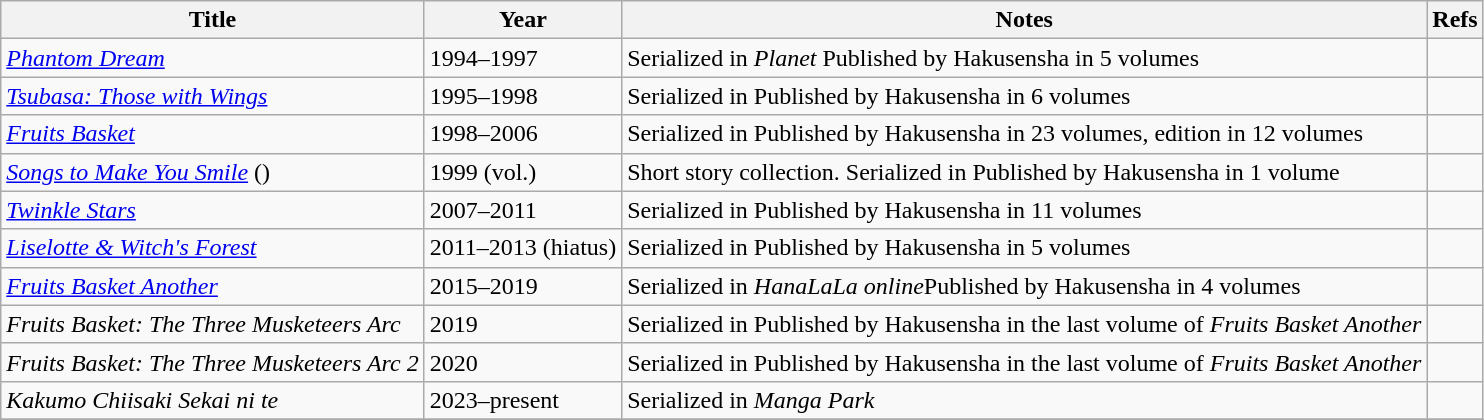<table class="wikitable sortable">
<tr>
<th>Title</th>
<th>Year</th>
<th>Notes</th>
<th>Refs</th>
</tr>
<tr>
<td><em><a href='#'>Phantom Dream</a></em></td>
<td>1994–1997</td>
<td>Serialized in  <em>Planet</em> Published by Hakusensha in 5 volumes</td>
<td></td>
</tr>
<tr>
<td><em><a href='#'>Tsubasa: Those with Wings</a></em></td>
<td>1995–1998</td>
<td>Serialized in Published by Hakusensha in 6 volumes</td>
<td></td>
</tr>
<tr>
<td><em><a href='#'>Fruits Basket</a></em></td>
<td>1998–2006</td>
<td>Serialized in Published by Hakusensha in 23 volumes,  edition in 12 volumes</td>
<td></td>
</tr>
<tr>
<td><em><a href='#'>Songs to Make You Smile</a></em> ()</td>
<td>1999 (vol.)</td>
<td>Short story collection. Serialized in Published by Hakusensha in 1 volume</td>
<td></td>
</tr>
<tr>
<td><em><a href='#'>Twinkle Stars</a></em></td>
<td>2007–2011</td>
<td>Serialized in Published by Hakusensha in 11 volumes</td>
<td></td>
</tr>
<tr>
<td><em><a href='#'>Liselotte & Witch's Forest</a></em></td>
<td>2011–2013 (hiatus)</td>
<td>Serialized in Published by Hakusensha in 5 volumes</td>
<td></td>
</tr>
<tr>
<td><em><a href='#'>Fruits Basket Another</a></em></td>
<td>2015–2019</td>
<td>Serialized in <em>HanaLaLa online</em>Published by Hakusensha in 4 volumes</td>
<td></td>
</tr>
<tr>
<td><em>Fruits Basket: The Three Musketeers Arc</em></td>
<td>2019</td>
<td>Serialized in Published by Hakusensha in the last volume of <em>Fruits Basket Another</em></td>
<td></td>
</tr>
<tr>
<td><em>Fruits Basket: The Three Musketeers Arc 2</em></td>
<td>2020</td>
<td>Serialized in Published by Hakusensha in the last volume of <em>Fruits Basket Another</em></td>
<td></td>
</tr>
<tr>
<td><em>Kakumo Chiisaki Sekai ni te</em></td>
<td>2023–present</td>
<td>Serialized in <em>Manga Park</em></td>
<td></td>
</tr>
<tr>
</tr>
</table>
